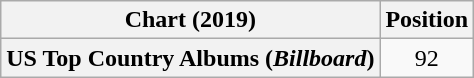<table class="wikitable plainrowheaders" style="text-align:center">
<tr>
<th scope="col">Chart (2019)</th>
<th scope="col">Position</th>
</tr>
<tr>
<th scope="row">US Top Country Albums (<em>Billboard</em>)</th>
<td>92</td>
</tr>
</table>
